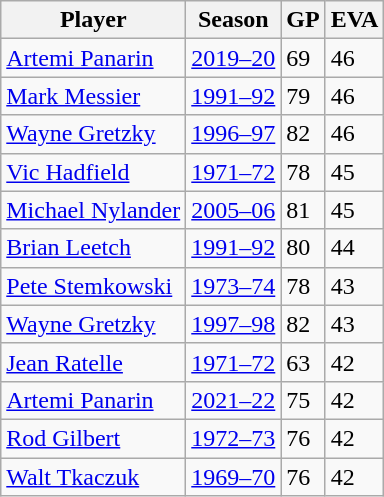<table class="wikitable">
<tr>
<th>Player</th>
<th>Season</th>
<th>GP</th>
<th>EVA</th>
</tr>
<tr>
<td><a href='#'>Artemi Panarin</a></td>
<td><a href='#'>2019–20</a></td>
<td>69</td>
<td>46</td>
</tr>
<tr>
<td><a href='#'>Mark Messier</a></td>
<td><a href='#'>1991–92</a></td>
<td>79</td>
<td>46</td>
</tr>
<tr>
<td><a href='#'>Wayne Gretzky</a></td>
<td><a href='#'>1996–97</a></td>
<td>82</td>
<td>46</td>
</tr>
<tr>
<td><a href='#'>Vic Hadfield</a></td>
<td><a href='#'>1971–72</a></td>
<td>78</td>
<td>45</td>
</tr>
<tr>
<td><a href='#'>Michael Nylander</a></td>
<td><a href='#'>2005–06</a></td>
<td>81</td>
<td>45</td>
</tr>
<tr>
<td><a href='#'>Brian Leetch</a></td>
<td><a href='#'>1991–92</a></td>
<td>80</td>
<td>44</td>
</tr>
<tr>
<td><a href='#'>Pete Stemkowski</a></td>
<td><a href='#'>1973–74</a></td>
<td>78</td>
<td>43</td>
</tr>
<tr>
<td><a href='#'>Wayne Gretzky</a></td>
<td><a href='#'>1997–98</a></td>
<td>82</td>
<td>43</td>
</tr>
<tr>
<td><a href='#'>Jean Ratelle</a></td>
<td><a href='#'>1971–72</a></td>
<td>63</td>
<td>42</td>
</tr>
<tr>
<td><a href='#'>Artemi Panarin</a></td>
<td><a href='#'>2021–22</a></td>
<td>75</td>
<td>42</td>
</tr>
<tr>
<td><a href='#'>Rod Gilbert</a></td>
<td><a href='#'>1972–73</a></td>
<td>76</td>
<td>42</td>
</tr>
<tr>
<td><a href='#'>Walt Tkaczuk</a></td>
<td><a href='#'>1969–70</a></td>
<td>76</td>
<td>42</td>
</tr>
</table>
